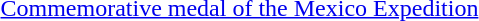<table>
<tr>
<td rowspan=2 style="width:60px; vertical-align:top;"></td>
<td><a href='#'>Commemorative medal of the Mexico Expedition</a></td>
</tr>
<tr>
<td></td>
</tr>
</table>
